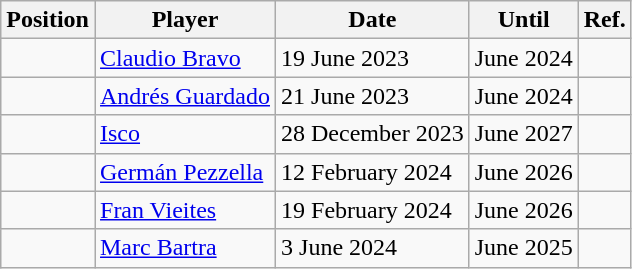<table class="wikitable">
<tr>
<th>Position</th>
<th>Player</th>
<th>Date</th>
<th>Until</th>
<th>Ref.</th>
</tr>
<tr>
<td align="center"></td>
<td> <a href='#'>Claudio Bravo</a></td>
<td>19 June 2023</td>
<td>June 2024</td>
<td></td>
</tr>
<tr>
<td align="center"></td>
<td> <a href='#'>Andrés Guardado</a></td>
<td>21 June 2023</td>
<td>June 2024</td>
<td></td>
</tr>
<tr>
<td align="center"></td>
<td> <a href='#'>Isco</a></td>
<td>28 December 2023</td>
<td>June 2027</td>
<td></td>
</tr>
<tr>
<td align="center"></td>
<td> <a href='#'>Germán Pezzella</a></td>
<td>12 February 2024</td>
<td>June 2026</td>
<td></td>
</tr>
<tr>
<td align="center"></td>
<td> <a href='#'>Fran Vieites</a></td>
<td>19 February 2024</td>
<td>June 2026</td>
<td></td>
</tr>
<tr>
<td align="center"></td>
<td> <a href='#'>Marc Bartra</a></td>
<td>3 June 2024</td>
<td>June 2025</td>
<td></td>
</tr>
</table>
